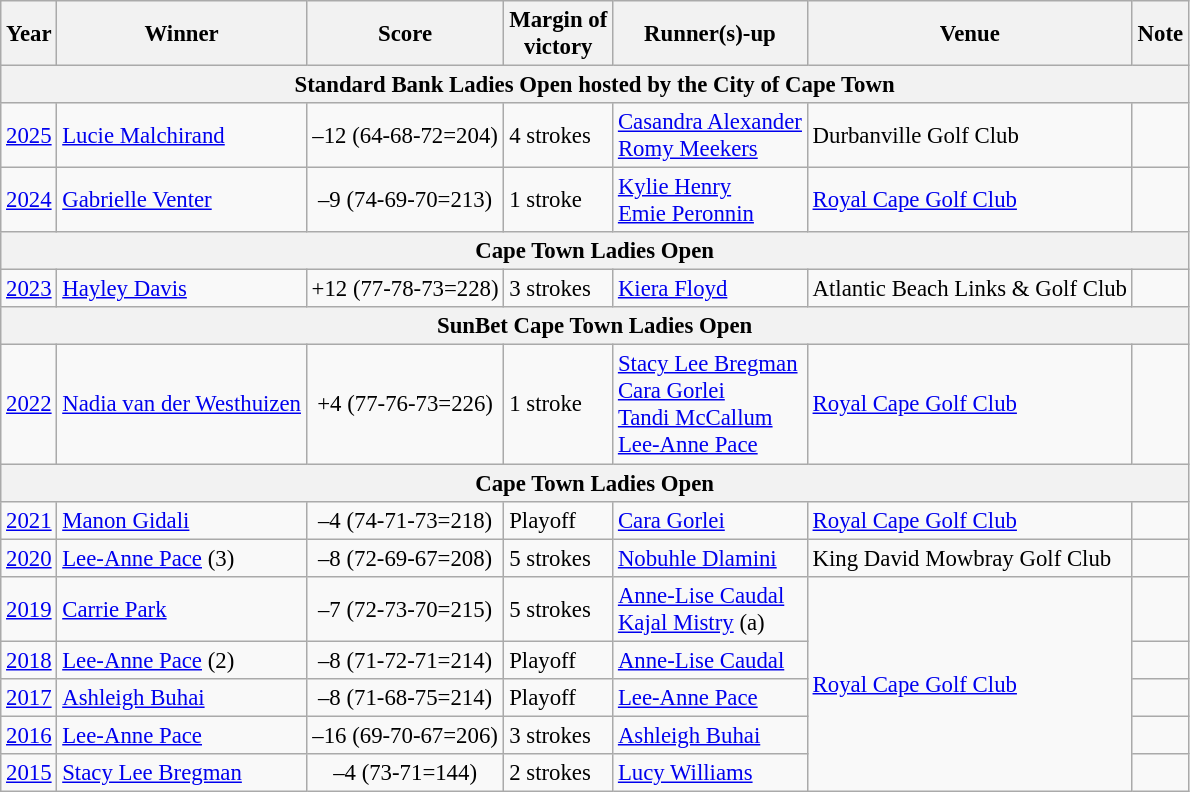<table class=wikitable style="font-size:95%">
<tr>
<th>Year</th>
<th>Winner</th>
<th>Score</th>
<th>Margin of<br>victory</th>
<th>Runner(s)-up</th>
<th>Venue</th>
<th>Note</th>
</tr>
<tr>
<th colspan=7>Standard Bank Ladies Open hosted by the City of Cape Town</th>
</tr>
<tr>
<td><a href='#'>2025</a></td>
<td> <a href='#'>Lucie Malchirand</a></td>
<td align=center>–12 (64-68-72=204)</td>
<td>4 strokes</td>
<td> <a href='#'>Casandra Alexander</a><br> <a href='#'>Romy Meekers</a></td>
<td>Durbanville Golf Club</td>
<td></td>
</tr>
<tr>
<td><a href='#'>2024</a></td>
<td> <a href='#'>Gabrielle Venter</a></td>
<td align=center>–9 (74-69-70=213)</td>
<td>1 stroke</td>
<td> <a href='#'>Kylie Henry</a><br> <a href='#'>Emie Peronnin</a></td>
<td><a href='#'>Royal Cape Golf Club</a></td>
<td></td>
</tr>
<tr>
<th colspan=7>Cape Town Ladies Open</th>
</tr>
<tr>
<td><a href='#'>2023</a></td>
<td> <a href='#'>Hayley Davis</a></td>
<td align=center>+12 (77-78-73=228)</td>
<td>3 strokes</td>
<td> <a href='#'>Kiera Floyd</a></td>
<td>Atlantic Beach Links & Golf Club</td>
<td></td>
</tr>
<tr>
<th colspan=7>SunBet Cape Town Ladies Open</th>
</tr>
<tr>
<td><a href='#'>2022</a></td>
<td> <a href='#'>Nadia van der Westhuizen</a></td>
<td align=center>+4 (77-76-73=226)</td>
<td>1 stroke</td>
<td> <a href='#'>Stacy Lee Bregman</a><br> <a href='#'>Cara Gorlei</a><br> <a href='#'>Tandi McCallum</a><br> <a href='#'>Lee-Anne Pace</a></td>
<td><a href='#'>Royal Cape Golf Club</a></td>
<td></td>
</tr>
<tr>
<th colspan=7>Cape Town Ladies Open</th>
</tr>
<tr>
<td><a href='#'>2021</a></td>
<td> <a href='#'>Manon Gidali</a></td>
<td align=center>–4 (74-71-73=218)</td>
<td>Playoff</td>
<td> <a href='#'>Cara Gorlei</a></td>
<td><a href='#'>Royal Cape Golf Club</a></td>
<td></td>
</tr>
<tr>
<td><a href='#'>2020</a></td>
<td> <a href='#'>Lee-Anne Pace</a> (3)</td>
<td align=center>–8 (72-69-67=208)</td>
<td>5 strokes</td>
<td> <a href='#'>Nobuhle Dlamini</a></td>
<td>King David Mowbray Golf Club</td>
<td></td>
</tr>
<tr>
<td><a href='#'>2019</a></td>
<td> <a href='#'>Carrie Park</a></td>
<td align=center>–7 (72-73-70=215)</td>
<td>5 strokes</td>
<td> <a href='#'>Anne-Lise Caudal</a><br> <a href='#'>Kajal Mistry</a> (a)</td>
<td rowspan=5><a href='#'>Royal Cape Golf Club</a></td>
<td></td>
</tr>
<tr>
<td><a href='#'>2018</a></td>
<td> <a href='#'>Lee-Anne Pace</a> (2)</td>
<td align=center>–8 (71-72-71=214)</td>
<td>Playoff</td>
<td> <a href='#'>Anne-Lise Caudal</a></td>
<td></td>
</tr>
<tr>
<td><a href='#'>2017</a></td>
<td> <a href='#'>Ashleigh Buhai</a></td>
<td align=center>–8 (71-68-75=214)</td>
<td>Playoff</td>
<td> <a href='#'>Lee-Anne Pace</a></td>
<td></td>
</tr>
<tr>
<td><a href='#'>2016</a></td>
<td> <a href='#'>Lee-Anne Pace</a></td>
<td align=center>–16 (69-70-67=206)</td>
<td>3 strokes</td>
<td> <a href='#'>Ashleigh Buhai</a></td>
<td></td>
</tr>
<tr>
<td><a href='#'>2015</a></td>
<td> <a href='#'>Stacy Lee Bregman</a></td>
<td align=center>–4 (73-71=144)</td>
<td>2 strokes</td>
<td> <a href='#'>Lucy Williams</a></td>
<td></td>
</tr>
</table>
